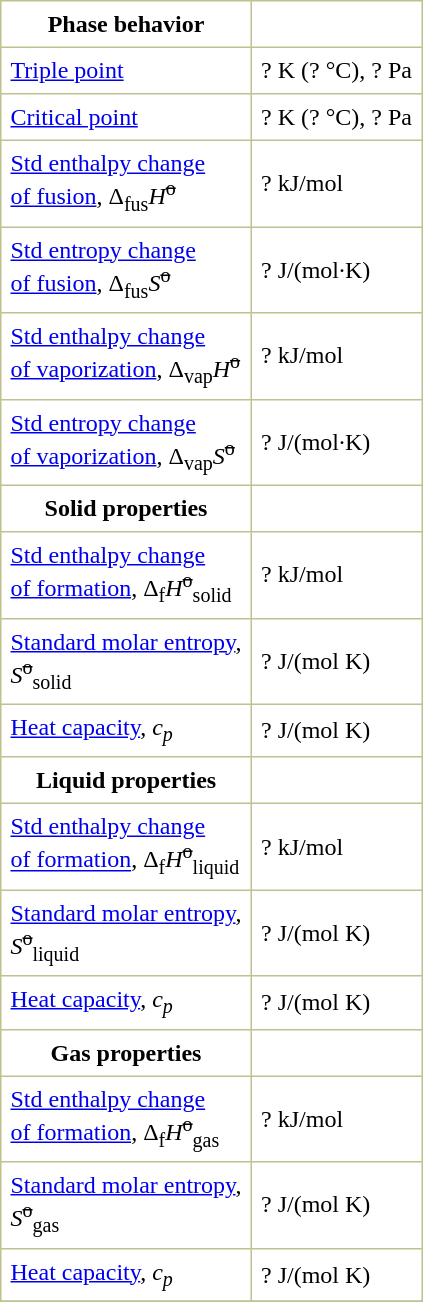<table border="1" cellspacing="0" cellpadding="6" style="margin: 0 0 0 0.5em; background: #FFFFFF; border-collapse: collapse; border-color: #C0C090;">
<tr>
<th>Phase behavior</th>
</tr>
<tr>
<td><a href='#'>Triple point</a></td>
<td>? K (? °C), ? Pa</td>
</tr>
<tr>
<td><a href='#'>Critical point</a></td>
<td>? K (? °C), ? Pa</td>
</tr>
<tr>
<td><a href='#'>Std enthalpy change<br>of fusion</a>, Δ<sub>fus</sub><em>H</em><sup><s>o</s></sup></td>
<td>? kJ/mol</td>
</tr>
<tr>
<td><a href='#'>Std entropy change<br>of fusion</a>, Δ<sub>fus</sub><em>S</em><sup><s>o</s></sup></td>
<td>? J/(mol·K)</td>
</tr>
<tr>
<td><a href='#'>Std enthalpy change<br>of vaporization</a>, Δ<sub>vap</sub><em>H</em><sup><s>o</s></sup></td>
<td>? kJ/mol</td>
</tr>
<tr>
<td><a href='#'>Std entropy change<br>of vaporization</a>, Δ<sub>vap</sub><em>S</em><sup><s>o</s></sup></td>
<td>? J/(mol·K)</td>
</tr>
<tr>
<th>Solid properties</th>
</tr>
<tr>
<td><a href='#'>Std enthalpy change<br>of formation</a>, Δ<sub>f</sub><em>H</em><sup><s>o</s></sup><sub>solid</sub></td>
<td>? kJ/mol</td>
</tr>
<tr>
<td><a href='#'>Standard molar entropy</a>,<br><em>S</em><sup><s>o</s></sup><sub>solid</sub></td>
<td>? J/(mol K)</td>
</tr>
<tr>
<td><a href='#'>Heat capacity</a>, <em>c<sub>p</sub></em></td>
<td>? J/(mol K)</td>
</tr>
<tr>
<th>Liquid properties</th>
</tr>
<tr>
<td><a href='#'>Std enthalpy change<br>of formation</a>, Δ<sub>f</sub><em>H</em><sup><s>o</s></sup><sub>liquid</sub></td>
<td>? kJ/mol</td>
</tr>
<tr>
<td><a href='#'>Standard molar entropy</a>,<br><em>S</em><sup><s>o</s></sup><sub>liquid</sub></td>
<td>? J/(mol K)</td>
</tr>
<tr>
<td><a href='#'>Heat capacity</a>, <em>c<sub>p</sub></em></td>
<td>? J/(mol K)</td>
</tr>
<tr>
<th>Gas properties</th>
</tr>
<tr>
<td><a href='#'>Std enthalpy change<br>of formation</a>, Δ<sub>f</sub><em>H</em><sup><s>o</s></sup><sub>gas</sub></td>
<td>? kJ/mol</td>
</tr>
<tr>
<td><a href='#'>Standard molar entropy</a>,<br><em>S</em><sup><s>o</s></sup><sub>gas</sub></td>
<td>? J/(mol K)</td>
</tr>
<tr>
<td><a href='#'>Heat capacity</a>, <em>c<sub>p</sub></em></td>
<td>? J/(mol K)</td>
</tr>
<tr>
</tr>
</table>
